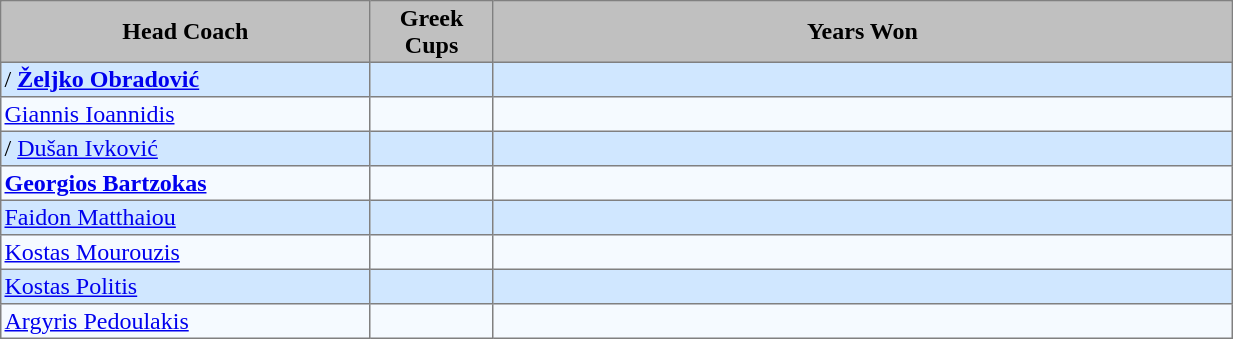<table cellpadding=2 cellspacing=0 width=65% width=65% border=1 style="border-collapse:collapse"|>
<tr>
<th bgcolor=silver width=30%>Head Coach</th>
<th bgcolor=silver width=10%>Greek Cups</th>
<th bgcolor=silver width=60%>Years Won</th>
</tr>
<tr bgcolor=#D0E7FF>
<td>/ <strong><a href='#'>Željko Obradović</a></strong></td>
<td></td>
<td></td>
</tr>
<tr bgcolor=#F5FAFF>
<td> <a href='#'>Giannis Ioannidis</a></td>
<td></td>
<td></td>
</tr>
<tr bgcolor=#D0E7FF>
<td>/ <a href='#'>Dušan Ivković</a></td>
<td></td>
<td></td>
</tr>
<tr bgcolor=#F5FAFF>
<td> <strong><a href='#'>Georgios Bartzokas</a></strong></td>
<td></td>
<td></td>
</tr>
<tr bgcolor=#D0E7FF>
<td> <a href='#'>Faidon Matthaiou</a></td>
<td></td>
<td></td>
</tr>
<tr bgcolor=#F5FAFF>
<td> <a href='#'>Kostas Mourouzis</a></td>
<td></td>
<td></td>
</tr>
<tr bgcolor=#D0E7FF>
<td> <a href='#'>Kostas Politis</a></td>
<td></td>
<td></td>
</tr>
<tr bgcolor=#F5FAFF>
<td> <a href='#'>Argyris Pedoulakis</a></td>
<td></td>
<td></td>
</tr>
</table>
